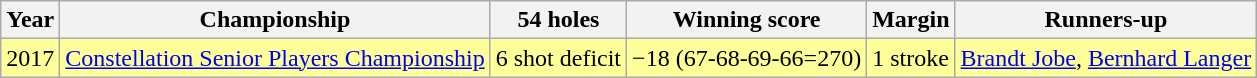<table class="wikitable">
<tr>
<th>Year</th>
<th>Championship</th>
<th>54 holes</th>
<th>Winning score</th>
<th>Margin</th>
<th>Runners-up</th>
</tr>
<tr style="background:#FFFF99;">
<td>2017</td>
<td><a href='#'>Constellation Senior Players Championship</a></td>
<td>6 shot deficit</td>
<td>−18 (67-68-69-66=270)</td>
<td>1 stroke</td>
<td> <a href='#'>Brandt Jobe</a>,  <a href='#'>Bernhard Langer</a></td>
</tr>
</table>
